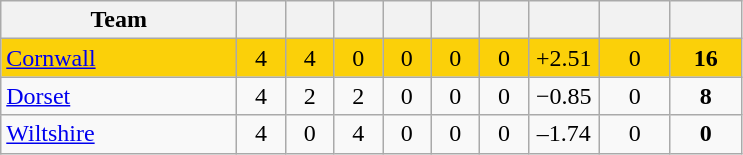<table class="wikitable" style="text-align:center">
<tr>
<th width="150">Team</th>
<th width="25"></th>
<th width="25"></th>
<th width="25"></th>
<th width="25"></th>
<th width="25"></th>
<th width="25"></th>
<th width="40"></th>
<th width="40"></th>
<th width="40"></th>
</tr>
<tr style="background:#fbd009">
<td style="text-align:left"><a href='#'>Cornwall</a></td>
<td>4</td>
<td>4</td>
<td>0</td>
<td>0</td>
<td>0</td>
<td>0</td>
<td>+2.51</td>
<td>0</td>
<td><strong>16</strong></td>
</tr>
<tr>
<td style="text-align:left"><a href='#'>Dorset</a></td>
<td>4</td>
<td>2</td>
<td>2</td>
<td>0</td>
<td>0</td>
<td>0</td>
<td>−0.85</td>
<td>0</td>
<td><strong>8</strong></td>
</tr>
<tr>
<td style="text-align:left"><a href='#'>Wiltshire</a></td>
<td>4</td>
<td>0</td>
<td>4</td>
<td>0</td>
<td>0</td>
<td>0</td>
<td>–1.74</td>
<td>0</td>
<td><strong>0</strong></td>
</tr>
</table>
